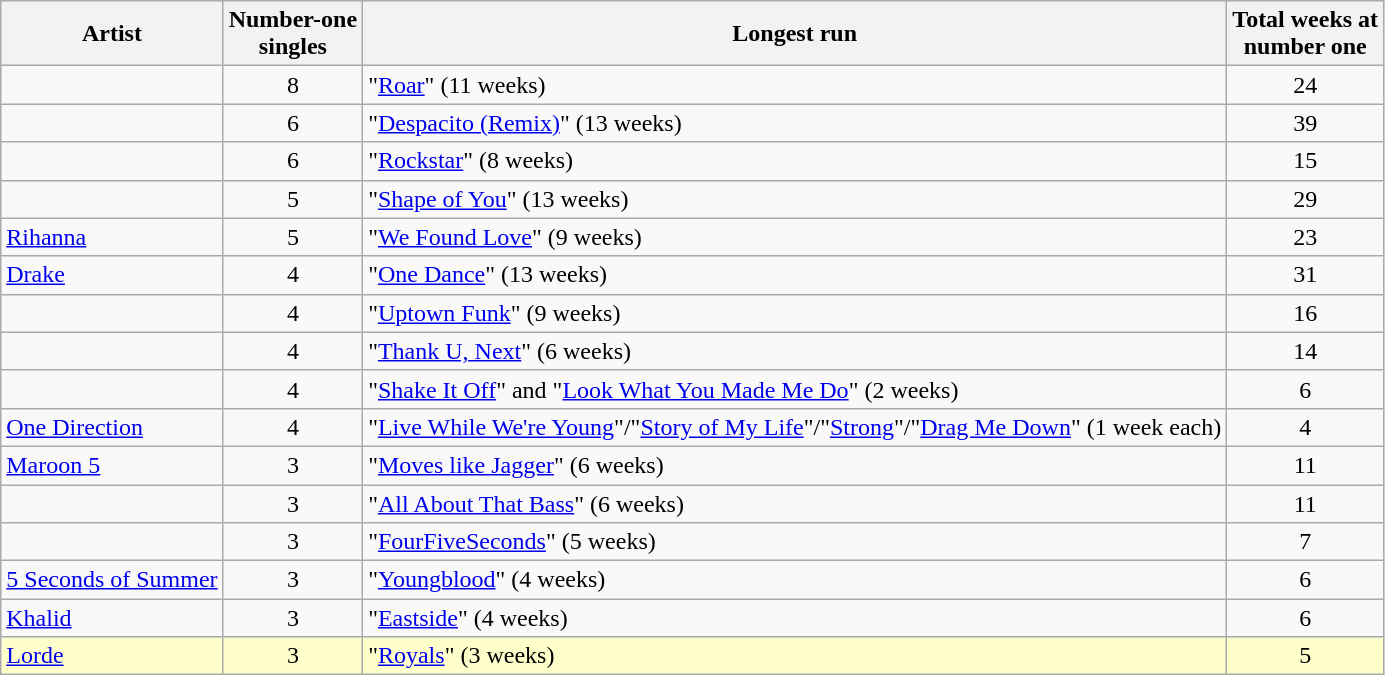<table class="wikitable sortable">
<tr>
<th>Artist</th>
<th>Number-one<br>singles</th>
<th>Longest run</th>
<th>Total weeks at<br>number one</th>
</tr>
<tr>
<td></td>
<td align="center">8</td>
<td>"<a href='#'>Roar</a>" (11 weeks) </td>
<td align="center">24</td>
</tr>
<tr>
<td></td>
<td align="center">6</td>
<td>"<a href='#'>Despacito (Remix)</a>" (13 weeks) </td>
<td align="center">39</td>
</tr>
<tr>
<td></td>
<td align="center">6</td>
<td>"<a href='#'>Rockstar</a>" (8 weeks) </td>
<td align="center">15</td>
</tr>
<tr>
<td></td>
<td align="center">5</td>
<td>"<a href='#'>Shape of You</a>" (13 weeks) </td>
<td align="center">29</td>
</tr>
<tr>
<td><a href='#'>Rihanna</a></td>
<td align="center">5</td>
<td>"<a href='#'>We Found Love</a>" (9 weeks) </td>
<td align="center">23</td>
</tr>
<tr>
<td><a href='#'>Drake</a></td>
<td align="center">4</td>
<td>"<a href='#'>One Dance</a>" (13 weeks) </td>
<td align="center">31</td>
</tr>
<tr>
<td></td>
<td align="center">4</td>
<td>"<a href='#'>Uptown Funk</a>" (9 weeks) </td>
<td align="center">16</td>
</tr>
<tr>
<td></td>
<td align="center">4</td>
<td>"<a href='#'>Thank U, Next</a>" (6 weeks) </td>
<td align="center">14</td>
</tr>
<tr>
<td></td>
<td align="center">4</td>
<td>"<a href='#'>Shake It Off</a>" and "<a href='#'>Look What You Made Me Do</a>" (2 weeks) </td>
<td align="center">6</td>
</tr>
<tr>
<td><a href='#'>One Direction</a></td>
<td align="center">4</td>
<td>"<a href='#'>Live While We're Young</a>"/"<a href='#'>Story of My Life</a>"/"<a href='#'>Strong</a>"/"<a href='#'>Drag Me Down</a>" (1 week each)</td>
<td align="center">4</td>
</tr>
<tr>
<td><a href='#'>Maroon 5</a></td>
<td align="center">3</td>
<td>"<a href='#'>Moves like Jagger</a>" (6 weeks) </td>
<td align="center">11</td>
</tr>
<tr>
<td></td>
<td align="center">3</td>
<td>"<a href='#'>All About That Bass</a>" (6 weeks) </td>
<td align="center">11</td>
</tr>
<tr>
<td></td>
<td align="center">3</td>
<td>"<a href='#'>FourFiveSeconds</a>" (5 weeks) </td>
<td align="center">7</td>
</tr>
<tr>
<td><a href='#'>5 Seconds of Summer</a></td>
<td align="center">3</td>
<td>"<a href='#'>Youngblood</a>" (4 weeks) </td>
<td align="center">6</td>
</tr>
<tr>
<td><a href='#'>Khalid</a></td>
<td align="center">3</td>
<td>"<a href='#'>Eastside</a>" (4 weeks) </td>
<td align="center">6</td>
</tr>
<tr bgcolor="#FFFFCC">
<td><a href='#'>Lorde</a></td>
<td align="center">3</td>
<td>"<a href='#'>Royals</a>" (3 weeks) </td>
<td align="center">5</td>
</tr>
</table>
